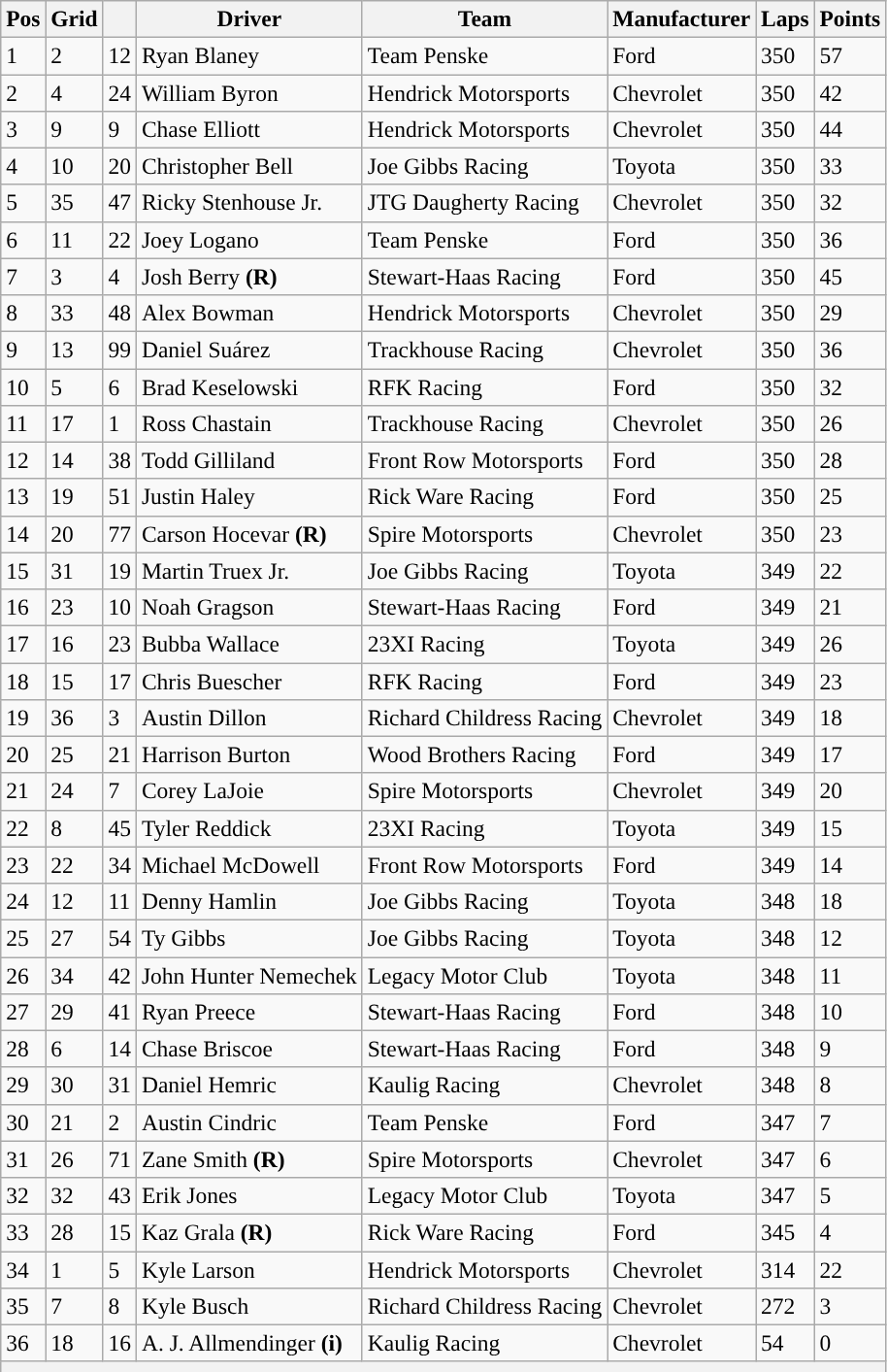<table class="wikitable" style="font-size:98%">
<tr>
<th>Pos</th>
<th>Grid</th>
<th></th>
<th>Driver</th>
<th>Team</th>
<th>Manufacturer</th>
<th>Laps</th>
<th>Points</th>
</tr>
<tr>
<td>1</td>
<td>2</td>
<td>12</td>
<td>Ryan Blaney</td>
<td>Team Penske</td>
<td>Ford</td>
<td>350</td>
<td>57</td>
</tr>
<tr>
<td>2</td>
<td>4</td>
<td>24</td>
<td>William Byron</td>
<td>Hendrick Motorsports</td>
<td>Chevrolet</td>
<td>350</td>
<td>42</td>
</tr>
<tr>
<td>3</td>
<td>9</td>
<td>9</td>
<td>Chase Elliott</td>
<td>Hendrick Motorsports</td>
<td>Chevrolet</td>
<td>350</td>
<td>44</td>
</tr>
<tr>
<td>4</td>
<td>10</td>
<td>20</td>
<td>Christopher Bell</td>
<td>Joe Gibbs Racing</td>
<td>Toyota</td>
<td>350</td>
<td>33</td>
</tr>
<tr>
<td>5</td>
<td>35</td>
<td>47</td>
<td>Ricky Stenhouse Jr.</td>
<td>JTG Daugherty Racing</td>
<td>Chevrolet</td>
<td>350</td>
<td>32</td>
</tr>
<tr>
<td>6</td>
<td>11</td>
<td>22</td>
<td>Joey Logano</td>
<td>Team Penske</td>
<td>Ford</td>
<td>350</td>
<td>36</td>
</tr>
<tr>
<td>7</td>
<td>3</td>
<td>4</td>
<td>Josh Berry <strong>(R)</strong></td>
<td>Stewart-Haas Racing</td>
<td>Ford</td>
<td>350</td>
<td>45</td>
</tr>
<tr>
<td>8</td>
<td>33</td>
<td>48</td>
<td>Alex Bowman</td>
<td>Hendrick Motorsports</td>
<td>Chevrolet</td>
<td>350</td>
<td>29</td>
</tr>
<tr>
<td>9</td>
<td>13</td>
<td>99</td>
<td>Daniel Suárez</td>
<td>Trackhouse Racing</td>
<td>Chevrolet</td>
<td>350</td>
<td>36</td>
</tr>
<tr>
<td>10</td>
<td>5</td>
<td>6</td>
<td>Brad Keselowski</td>
<td>RFK Racing</td>
<td>Ford</td>
<td>350</td>
<td>32</td>
</tr>
<tr>
<td>11</td>
<td>17</td>
<td>1</td>
<td>Ross Chastain</td>
<td>Trackhouse Racing</td>
<td>Chevrolet</td>
<td>350</td>
<td>26</td>
</tr>
<tr>
<td>12</td>
<td>14</td>
<td>38</td>
<td>Todd Gilliland</td>
<td>Front Row Motorsports</td>
<td>Ford</td>
<td>350</td>
<td>28</td>
</tr>
<tr>
<td>13</td>
<td>19</td>
<td>51</td>
<td>Justin Haley</td>
<td>Rick Ware Racing</td>
<td>Ford</td>
<td>350</td>
<td>25</td>
</tr>
<tr>
<td>14</td>
<td>20</td>
<td>77</td>
<td>Carson Hocevar <strong>(R)</strong></td>
<td>Spire Motorsports</td>
<td>Chevrolet</td>
<td>350</td>
<td>23</td>
</tr>
<tr>
<td>15</td>
<td>31</td>
<td>19</td>
<td>Martin Truex Jr.</td>
<td>Joe Gibbs Racing</td>
<td>Toyota</td>
<td>349</td>
<td>22</td>
</tr>
<tr>
<td>16</td>
<td>23</td>
<td>10</td>
<td>Noah Gragson</td>
<td>Stewart-Haas Racing</td>
<td>Ford</td>
<td>349</td>
<td>21</td>
</tr>
<tr>
<td>17</td>
<td>16</td>
<td>23</td>
<td>Bubba Wallace</td>
<td>23XI Racing</td>
<td>Toyota</td>
<td>349</td>
<td>26</td>
</tr>
<tr>
<td>18</td>
<td>15</td>
<td>17</td>
<td>Chris Buescher</td>
<td>RFK Racing</td>
<td>Ford</td>
<td>349</td>
<td>23</td>
</tr>
<tr>
<td>19</td>
<td>36</td>
<td>3</td>
<td>Austin Dillon</td>
<td>Richard Childress Racing</td>
<td>Chevrolet</td>
<td>349</td>
<td>18</td>
</tr>
<tr>
<td>20</td>
<td>25</td>
<td>21</td>
<td>Harrison Burton</td>
<td>Wood Brothers Racing</td>
<td>Ford</td>
<td>349</td>
<td>17</td>
</tr>
<tr>
<td>21</td>
<td>24</td>
<td>7</td>
<td>Corey LaJoie</td>
<td>Spire Motorsports</td>
<td>Chevrolet</td>
<td>349</td>
<td>20</td>
</tr>
<tr>
<td>22</td>
<td>8</td>
<td>45</td>
<td>Tyler Reddick</td>
<td>23XI Racing</td>
<td>Toyota</td>
<td>349</td>
<td>15</td>
</tr>
<tr>
<td>23</td>
<td>22</td>
<td>34</td>
<td>Michael McDowell</td>
<td>Front Row Motorsports</td>
<td>Ford</td>
<td>349</td>
<td>14</td>
</tr>
<tr>
<td>24</td>
<td>12</td>
<td>11</td>
<td>Denny Hamlin</td>
<td>Joe Gibbs Racing</td>
<td>Toyota</td>
<td>348</td>
<td>18</td>
</tr>
<tr>
<td>25</td>
<td>27</td>
<td>54</td>
<td>Ty Gibbs</td>
<td>Joe Gibbs Racing</td>
<td>Toyota</td>
<td>348</td>
<td>12</td>
</tr>
<tr>
<td>26</td>
<td>34</td>
<td>42</td>
<td>John Hunter Nemechek</td>
<td>Legacy Motor Club</td>
<td>Toyota</td>
<td>348</td>
<td>11</td>
</tr>
<tr>
<td>27</td>
<td>29</td>
<td>41</td>
<td>Ryan Preece</td>
<td>Stewart-Haas Racing</td>
<td>Ford</td>
<td>348</td>
<td>10</td>
</tr>
<tr>
<td>28</td>
<td>6</td>
<td>14</td>
<td>Chase Briscoe</td>
<td>Stewart-Haas Racing</td>
<td>Ford</td>
<td>348</td>
<td>9</td>
</tr>
<tr>
<td>29</td>
<td>30</td>
<td>31</td>
<td>Daniel Hemric</td>
<td>Kaulig Racing</td>
<td>Chevrolet</td>
<td>348</td>
<td>8</td>
</tr>
<tr>
<td>30</td>
<td>21</td>
<td>2</td>
<td>Austin Cindric</td>
<td>Team Penske</td>
<td>Ford</td>
<td>347</td>
<td>7</td>
</tr>
<tr>
<td>31</td>
<td>26</td>
<td>71</td>
<td>Zane Smith <strong>(R)</strong></td>
<td>Spire Motorsports</td>
<td>Chevrolet</td>
<td>347</td>
<td>6</td>
</tr>
<tr>
<td>32</td>
<td>32</td>
<td>43</td>
<td>Erik Jones</td>
<td>Legacy Motor Club</td>
<td>Toyota</td>
<td>347</td>
<td>5</td>
</tr>
<tr>
<td>33</td>
<td>28</td>
<td>15</td>
<td>Kaz Grala <strong>(R)</strong></td>
<td>Rick Ware Racing</td>
<td>Ford</td>
<td>345</td>
<td>4</td>
</tr>
<tr>
<td>34</td>
<td>1</td>
<td>5</td>
<td>Kyle Larson</td>
<td>Hendrick Motorsports</td>
<td>Chevrolet</td>
<td>314</td>
<td>22</td>
</tr>
<tr>
<td>35</td>
<td>7</td>
<td>8</td>
<td>Kyle Busch</td>
<td>Richard Childress Racing</td>
<td>Chevrolet</td>
<td>272</td>
<td>3</td>
</tr>
<tr>
<td>36</td>
<td>18</td>
<td>16</td>
<td>A. J. Allmendinger <strong>(i)</strong></td>
<td>Kaulig Racing</td>
<td>Chevrolet</td>
<td>54</td>
<td>0</td>
</tr>
<tr>
<th colspan="8"></th>
</tr>
</table>
